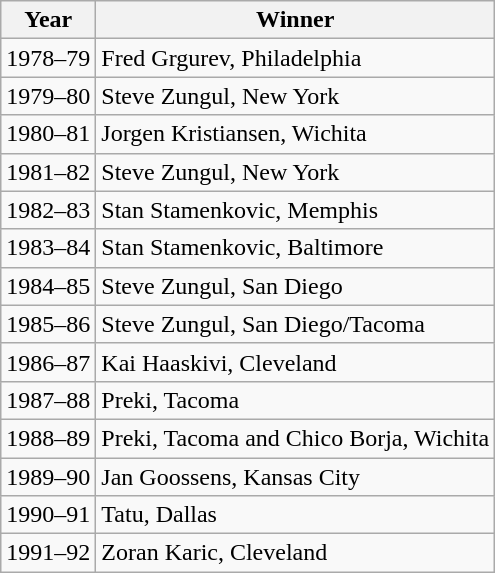<table class="wikitable">
<tr>
<th>Year</th>
<th>Winner</th>
</tr>
<tr>
<td>1978–79</td>
<td>Fred Grgurev, Philadelphia</td>
</tr>
<tr>
<td>1979–80</td>
<td>Steve Zungul, New York</td>
</tr>
<tr>
<td>1980–81</td>
<td>Jorgen Kristiansen, Wichita</td>
</tr>
<tr>
<td>1981–82</td>
<td>Steve Zungul, New York</td>
</tr>
<tr>
<td>1982–83</td>
<td>Stan Stamenkovic, Memphis</td>
</tr>
<tr>
<td>1983–84</td>
<td>Stan Stamenkovic, Baltimore</td>
</tr>
<tr>
<td>1984–85</td>
<td>Steve Zungul, San Diego</td>
</tr>
<tr>
<td>1985–86</td>
<td>Steve Zungul, San Diego/Tacoma</td>
</tr>
<tr>
<td>1986–87</td>
<td>Kai Haaskivi, Cleveland</td>
</tr>
<tr>
<td>1987–88</td>
<td>Preki, Tacoma</td>
</tr>
<tr>
<td>1988–89</td>
<td>Preki, Tacoma and Chico Borja, Wichita</td>
</tr>
<tr>
<td>1989–90</td>
<td>Jan Goossens, Kansas City</td>
</tr>
<tr>
<td>1990–91</td>
<td>Tatu, Dallas</td>
</tr>
<tr>
<td>1991–92</td>
<td>Zoran Karic, Cleveland</td>
</tr>
</table>
